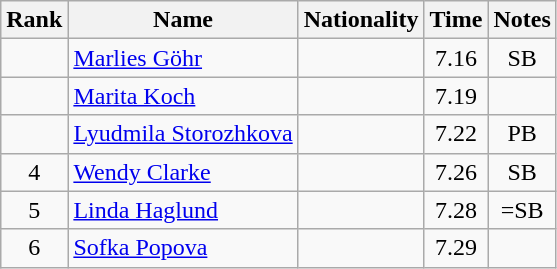<table class="wikitable sortable" style="text-align:center">
<tr>
<th>Rank</th>
<th>Name</th>
<th>Nationality</th>
<th>Time</th>
<th>Notes</th>
</tr>
<tr>
<td></td>
<td align="left"><a href='#'>Marlies Göhr</a></td>
<td align=left></td>
<td>7.16</td>
<td>SB</td>
</tr>
<tr>
<td></td>
<td align="left"><a href='#'>Marita Koch</a></td>
<td align=left></td>
<td>7.19</td>
<td></td>
</tr>
<tr>
<td></td>
<td align="left"><a href='#'>Lyudmila Storozhkova</a></td>
<td align=left></td>
<td>7.22</td>
<td>PB</td>
</tr>
<tr>
<td>4</td>
<td align="left"><a href='#'>Wendy Clarke</a></td>
<td align=left></td>
<td>7.26</td>
<td>SB</td>
</tr>
<tr>
<td>5</td>
<td align="left"><a href='#'>Linda Haglund</a></td>
<td align=left></td>
<td>7.28</td>
<td>=SB</td>
</tr>
<tr>
<td>6</td>
<td align="left"><a href='#'>Sofka Popova</a></td>
<td align=left></td>
<td>7.29</td>
<td></td>
</tr>
</table>
